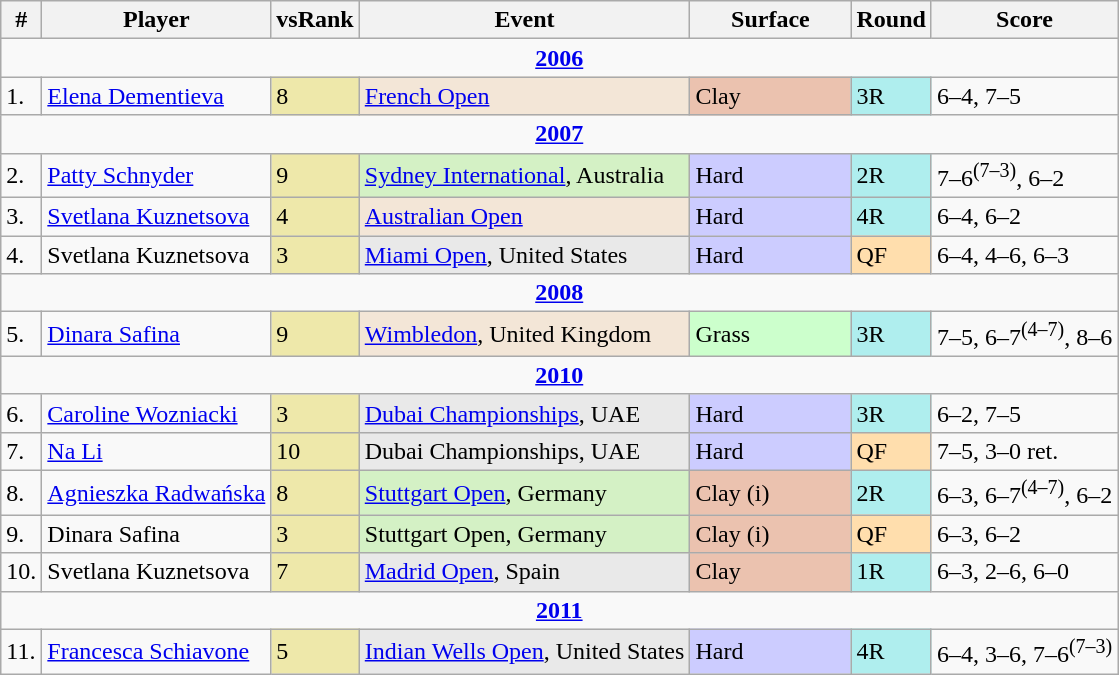<table class="wikitable sortable">
<tr>
<th>#</th>
<th>Player</th>
<th>vsRank</th>
<th>Event</th>
<th>Surface</th>
<th>Round</th>
<th>Score</th>
</tr>
<tr>
<td colspan=7 style=text-align:center><strong><a href='#'>2006</a></strong></td>
</tr>
<tr>
<td>1.</td>
<td> <a href='#'>Elena Dementieva</a></td>
<td style="background:#eee8aa;">8</td>
<td style="background:#f3e6d7;"><a href='#'>French Open</a></td>
<td style="background:#ebc2af;">Clay</td>
<td style="background:#afeeee;">3R</td>
<td>6–4, 7–5</td>
</tr>
<tr>
<td colspan=7 style=text-align:center><strong><a href='#'>2007</a></strong></td>
</tr>
<tr>
<td>2.</td>
<td> <a href='#'>Patty Schnyder</a></td>
<td style="background:#eee8aa;">9</td>
<td style="background:#d4f1c5;"><a href='#'>Sydney International</a>, Australia</td>
<td style="background:#ccccff;">Hard</td>
<td style="background:#afeeee;">2R</td>
<td>7–6<sup>(7–3)</sup>, 6–2</td>
</tr>
<tr>
<td>3.</td>
<td> <a href='#'>Svetlana Kuznetsova</a></td>
<td style="background:#eee8aa;">4</td>
<td style="background:#f3e6d7;"><a href='#'>Australian Open</a></td>
<td style="background:#ccccff;">Hard</td>
<td style="background:#afeeee;">4R</td>
<td>6–4, 6–2</td>
</tr>
<tr>
<td>4.</td>
<td> Svetlana Kuznetsova</td>
<td style="background:#eee8aa;">3</td>
<td style="background:#e9e9e9;"><a href='#'>Miami Open</a>, United States</td>
<td style="background:#ccccff;">Hard</td>
<td style="background:#ffdead;">QF</td>
<td>6–4, 4–6, 6–3</td>
</tr>
<tr>
<td colspan=7 style=text-align:center><strong><a href='#'>2008</a></strong></td>
</tr>
<tr>
<td>5.</td>
<td> <a href='#'>Dinara Safina</a></td>
<td style="background:#eee8aa;">9</td>
<td style="background:#f3e6d7;"><a href='#'>Wimbledon</a>, United Kingdom</td>
<td width=100 bgcolor=CCFFCC>Grass</td>
<td style="background:#afeeee;">3R</td>
<td>7–5, 6–7<sup>(4–7)</sup>, 8–6</td>
</tr>
<tr>
<td colspan=7 style=text-align:center><strong><a href='#'>2010</a></strong></td>
</tr>
<tr>
<td>6.</td>
<td> <a href='#'>Caroline Wozniacki</a></td>
<td style="background:#eee8aa;">3</td>
<td style="background:#e9e9e9;"><a href='#'>Dubai Championships</a>, UAE</td>
<td style="background:#ccccff;">Hard</td>
<td style="background:#afeeee;">3R</td>
<td>6–2, 7–5</td>
</tr>
<tr>
<td>7.</td>
<td> <a href='#'>Na Li</a></td>
<td style="background:#eee8aa;">10</td>
<td style="background:#e9e9e9;">Dubai Championships, UAE</td>
<td style="background:#ccccff;">Hard</td>
<td style="background:#ffdead;">QF</td>
<td>7–5, 3–0 ret.</td>
</tr>
<tr>
<td>8.</td>
<td> <a href='#'>Agnieszka Radwańska</a></td>
<td style="background:#eee8aa;">8</td>
<td style="background:#d4f1c5;"><a href='#'>Stuttgart Open</a>, Germany</td>
<td style="background:#ebc2af;">Clay (i)</td>
<td style="background:#afeeee;">2R</td>
<td>6–3, 6–7<sup>(4–7)</sup>, 6–2</td>
</tr>
<tr>
<td>9.</td>
<td> Dinara Safina</td>
<td style="background:#eee8aa;">3</td>
<td style="background:#d4f1c5;">Stuttgart Open, Germany</td>
<td style="background:#ebc2af;">Clay (i)</td>
<td style="background:#ffdead;">QF</td>
<td>6–3, 6–2</td>
</tr>
<tr>
<td>10.</td>
<td> Svetlana Kuznetsova</td>
<td style="background:#eee8aa;">7</td>
<td style="background:#e9e9e9;"><a href='#'>Madrid Open</a>, Spain</td>
<td style="background:#ebc2af;">Clay</td>
<td style="background:#afeeee;">1R</td>
<td>6–3, 2–6, 6–0</td>
</tr>
<tr>
<td colspan=7 style=text-align:center><strong><a href='#'>2011</a></strong></td>
</tr>
<tr>
<td>11.</td>
<td> <a href='#'>Francesca Schiavone</a></td>
<td style="background:#eee8aa;">5</td>
<td style="background:#e9e9e9;"><a href='#'>Indian Wells Open</a>, United States</td>
<td style="background:#ccccff;">Hard</td>
<td style="background:#afeeee;">4R</td>
<td>6–4, 3–6, 7–6<sup>(7–3)</sup></td>
</tr>
</table>
